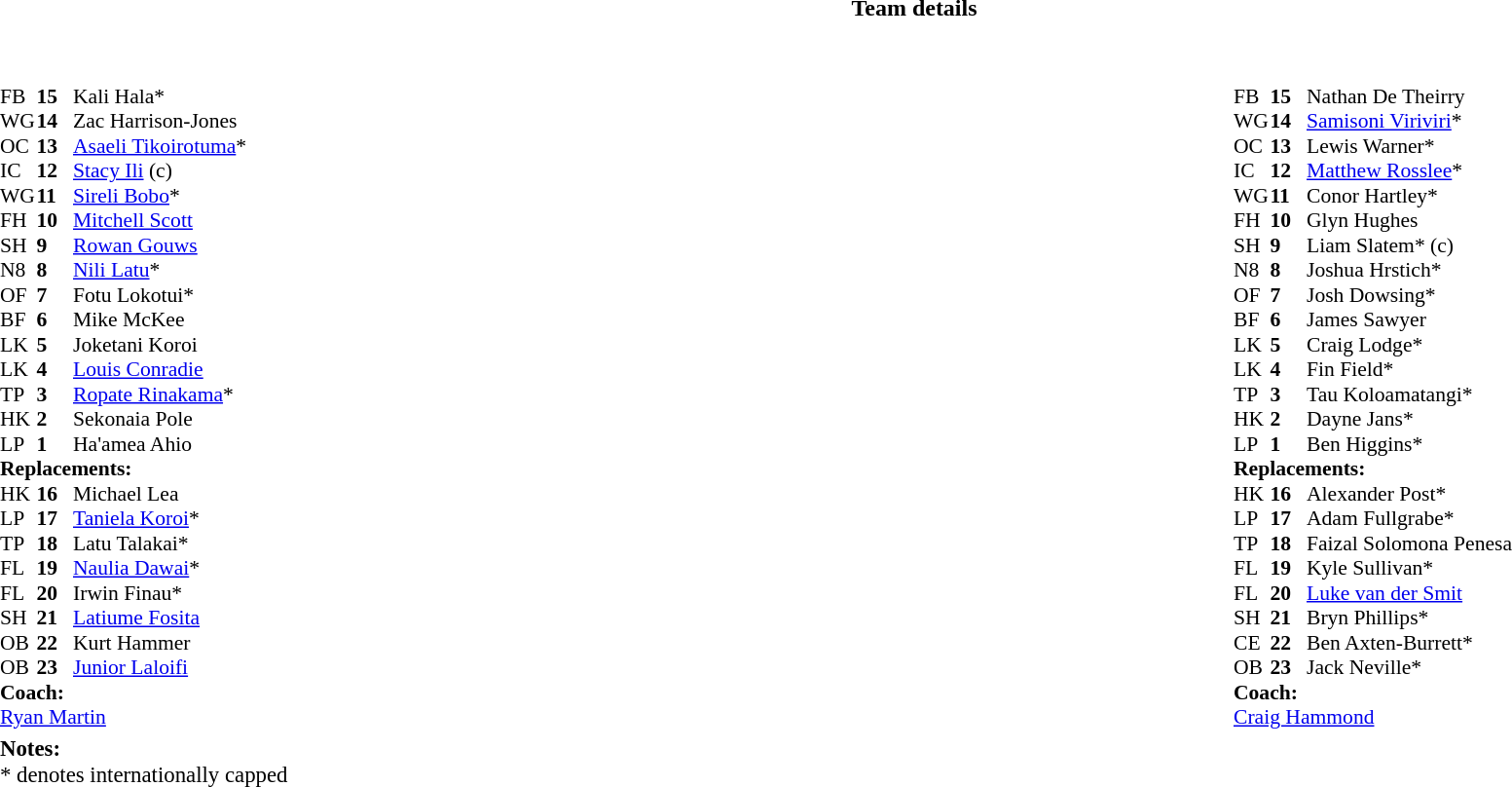<table border="0" style="width:100%;" class="collapsible collapsed">
<tr>
<th>Team details</th>
</tr>
<tr>
<td><br><table style="width:100%;">
<tr>
<td style="vertical-align:top; width:50%;"><br><table style="font-size: 90%" cellspacing="0" cellpadding="0">
<tr>
<th width="25"></th>
<th width="25"></th>
</tr>
<tr>
<td>FB</td>
<td><strong>15</strong></td>
<td> Kali Hala*</td>
</tr>
<tr>
<td>WG</td>
<td><strong>14</strong></td>
<td> Zac Harrison-Jones</td>
</tr>
<tr>
<td>OC</td>
<td><strong>13</strong></td>
<td> <a href='#'>Asaeli Tikoirotuma</a>*</td>
</tr>
<tr>
<td>IC</td>
<td><strong>12</strong></td>
<td> <a href='#'>Stacy Ili</a> (c)</td>
</tr>
<tr>
<td>WG</td>
<td><strong>11</strong></td>
<td> <a href='#'>Sireli Bobo</a>*</td>
</tr>
<tr>
<td>FH</td>
<td><strong>10</strong></td>
<td> <a href='#'>Mitchell Scott</a></td>
</tr>
<tr>
<td>SH</td>
<td><strong>9</strong></td>
<td> <a href='#'>Rowan Gouws</a></td>
</tr>
<tr>
<td>N8</td>
<td><strong>8</strong></td>
<td> <a href='#'>Nili Latu</a>*</td>
</tr>
<tr>
<td>OF</td>
<td><strong>7</strong></td>
<td> Fotu Lokotui*</td>
</tr>
<tr>
<td>BF</td>
<td><strong>6</strong></td>
<td> Mike McKee</td>
</tr>
<tr>
<td>LK</td>
<td><strong>5</strong></td>
<td> Joketani Koroi</td>
</tr>
<tr>
<td>LK</td>
<td><strong>4</strong></td>
<td> <a href='#'>Louis Conradie</a></td>
</tr>
<tr>
<td>TP</td>
<td><strong>3</strong></td>
<td> <a href='#'>Ropate Rinakama</a>*</td>
</tr>
<tr>
<td>HK</td>
<td><strong>2</strong></td>
<td> Sekonaia Pole</td>
</tr>
<tr>
<td>LP</td>
<td><strong>1</strong></td>
<td> Ha'amea Ahio</td>
</tr>
<tr>
<td colspan="3"><strong>Replacements:</strong></td>
</tr>
<tr>
<td>HK</td>
<td><strong>16</strong></td>
<td> Michael Lea</td>
</tr>
<tr>
<td>LP</td>
<td><strong>17</strong></td>
<td> <a href='#'>Taniela Koroi</a>*</td>
</tr>
<tr>
<td>TP</td>
<td><strong>18</strong></td>
<td> Latu Talakai*</td>
</tr>
<tr>
<td>FL</td>
<td><strong>19</strong></td>
<td> <a href='#'>Naulia Dawai</a>*</td>
</tr>
<tr>
<td>FL</td>
<td><strong>20</strong></td>
<td> Irwin Finau*</td>
</tr>
<tr>
<td>SH</td>
<td><strong>21</strong></td>
<td> <a href='#'>Latiume Fosita</a></td>
</tr>
<tr>
<td>OB</td>
<td><strong>22</strong></td>
<td> Kurt Hammer</td>
</tr>
<tr>
<td>OB</td>
<td><strong>23</strong></td>
<td> <a href='#'>Junior Laloifi</a></td>
</tr>
<tr>
<td colspan="3"><strong>Coach:</strong></td>
</tr>
<tr>
<td colspan="4"> <a href='#'>Ryan Martin</a></td>
</tr>
</table>
</td>
<td style="vertical-align:top; width:50%;"><br><table cellspacing="0" cellpadding="0" style="font-size:90%; margin:auto;">
<tr>
<th width="25"></th>
<th width="25"></th>
</tr>
<tr>
<td>FB</td>
<td><strong>15</strong></td>
<td> Nathan De Theirry</td>
</tr>
<tr>
<td>WG</td>
<td><strong>14</strong></td>
<td> <a href='#'>Samisoni Viriviri</a>*</td>
</tr>
<tr>
<td>OC</td>
<td><strong>13</strong></td>
<td> Lewis Warner*</td>
</tr>
<tr>
<td>IC</td>
<td><strong>12</strong></td>
<td> <a href='#'>Matthew Rosslee</a>*</td>
</tr>
<tr>
<td>WG</td>
<td><strong>11</strong></td>
<td> Conor Hartley*</td>
</tr>
<tr>
<td>FH</td>
<td><strong>10</strong></td>
<td> Glyn Hughes</td>
</tr>
<tr>
<td>SH</td>
<td><strong>9</strong></td>
<td> Liam Slatem* (c)</td>
</tr>
<tr>
<td>N8</td>
<td><strong>8</strong></td>
<td> Joshua Hrstich*</td>
</tr>
<tr>
<td>OF</td>
<td><strong>7</strong></td>
<td> Josh Dowsing*</td>
</tr>
<tr>
<td>BF</td>
<td><strong>6</strong></td>
<td> James Sawyer</td>
</tr>
<tr>
<td>LK</td>
<td><strong>5</strong></td>
<td> Craig Lodge*</td>
</tr>
<tr>
<td>LK</td>
<td><strong>4</strong></td>
<td> Fin Field*</td>
</tr>
<tr>
<td>TP</td>
<td><strong>3</strong></td>
<td> Tau Koloamatangi*</td>
</tr>
<tr>
<td>HK</td>
<td><strong>2</strong></td>
<td> Dayne Jans*</td>
</tr>
<tr>
<td>LP</td>
<td><strong>1</strong></td>
<td> Ben Higgins*</td>
</tr>
<tr>
<td colspan="3"><strong>Replacements:</strong></td>
</tr>
<tr>
<td>HK</td>
<td><strong>16</strong></td>
<td> Alexander Post*</td>
</tr>
<tr>
<td>LP</td>
<td><strong>17</strong></td>
<td> Adam Fullgrabe*</td>
</tr>
<tr>
<td>TP</td>
<td><strong>18</strong></td>
<td> Faizal Solomona Penesa</td>
</tr>
<tr>
<td>FL</td>
<td><strong>19</strong></td>
<td> Kyle Sullivan*</td>
</tr>
<tr>
<td>FL</td>
<td><strong>20</strong></td>
<td> <a href='#'>Luke van der Smit</a></td>
</tr>
<tr>
<td>SH</td>
<td><strong>21</strong></td>
<td> Bryn Phillips*</td>
</tr>
<tr>
<td>CE</td>
<td><strong>22</strong></td>
<td> Ben Axten-Burrett*</td>
</tr>
<tr>
<td>OB</td>
<td><strong>23</strong></td>
<td> Jack Neville*</td>
</tr>
<tr>
<td colspan="3"><strong>Coach:</strong></td>
</tr>
<tr>
<td colspan="4"> <a href='#'>Craig Hammond</a></td>
</tr>
</table>
</td>
</tr>
<tr>
<td style="font-size:95%;"><strong>Notes:</strong><br>* denotes internationally capped</td>
</tr>
</table>
</td>
</tr>
</table>
